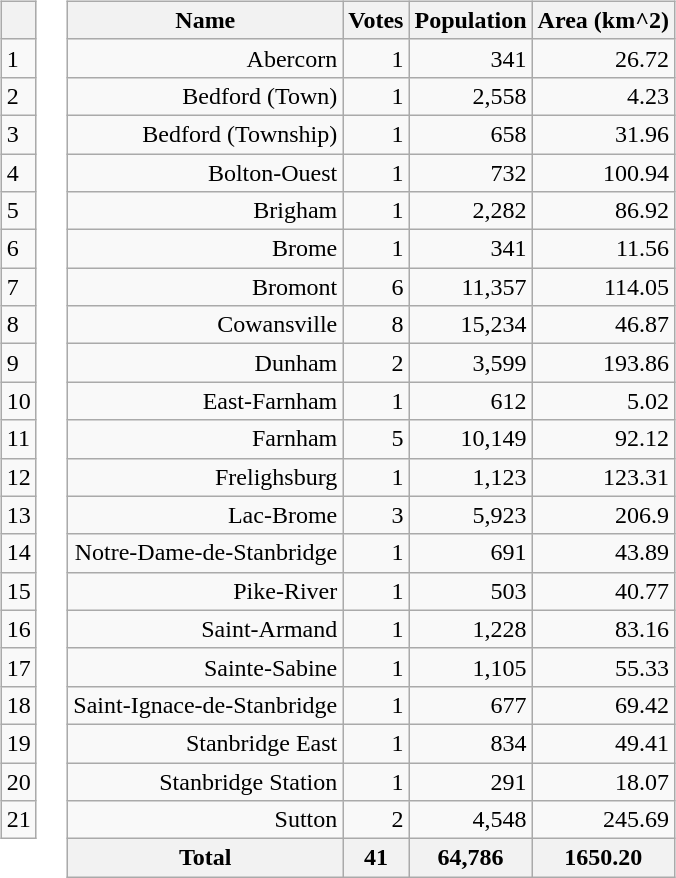<table>
<tr style="vertical-align:top;">
<td><br><table class="wikitable sortable">
<tr>
<th><br></th>
</tr>
<tr>
<td>1</td>
</tr>
<tr>
<td>2</td>
</tr>
<tr>
<td>3</td>
</tr>
<tr>
<td>4</td>
</tr>
<tr>
<td>5</td>
</tr>
<tr>
<td>6</td>
</tr>
<tr>
<td>7</td>
</tr>
<tr>
<td>8</td>
</tr>
<tr>
<td>9</td>
</tr>
<tr>
<td>10</td>
</tr>
<tr>
<td>11</td>
</tr>
<tr>
<td>12</td>
</tr>
<tr>
<td>13</td>
</tr>
<tr>
<td>14</td>
</tr>
<tr>
<td>15</td>
</tr>
<tr>
<td>16</td>
</tr>
<tr>
<td>17</td>
</tr>
<tr>
<td>18</td>
</tr>
<tr>
<td>19</td>
</tr>
<tr>
<td>20</td>
</tr>
<tr>
<td>21</td>
</tr>
</table>
</td>
<td><br><table class="wikitable sortable" style="text-align: right">
<tr>
<th>Name</th>
<th>Votes</th>
<th>Population </th>
<th>Area (km^2)</th>
</tr>
<tr>
<td>Abercorn</td>
<td>1</td>
<td>341</td>
<td>26.72</td>
</tr>
<tr>
<td>Bedford (Town)</td>
<td>1</td>
<td>2,558</td>
<td>4.23</td>
</tr>
<tr>
<td>Bedford (Township)</td>
<td>1</td>
<td>658</td>
<td>31.96</td>
</tr>
<tr>
<td>Bolton-Ouest</td>
<td>1</td>
<td>732</td>
<td>100.94</td>
</tr>
<tr>
<td>Brigham</td>
<td>1</td>
<td>2,282</td>
<td>86.92</td>
</tr>
<tr>
<td>Brome</td>
<td>1</td>
<td>341</td>
<td>11.56</td>
</tr>
<tr>
<td>Bromont</td>
<td>6</td>
<td>11,357</td>
<td>114.05</td>
</tr>
<tr>
<td>Cowansville</td>
<td>8</td>
<td>15,234</td>
<td>46.87</td>
</tr>
<tr>
<td>Dunham</td>
<td>2</td>
<td>3,599</td>
<td>193.86</td>
</tr>
<tr>
<td>East-Farnham</td>
<td>1</td>
<td>612</td>
<td>5.02</td>
</tr>
<tr>
<td>Farnham</td>
<td>5</td>
<td>10,149</td>
<td>92.12</td>
</tr>
<tr>
<td>Frelighsburg</td>
<td>1</td>
<td>1,123</td>
<td>123.31</td>
</tr>
<tr>
<td>Lac-Brome</td>
<td>3</td>
<td>5,923</td>
<td>206.9</td>
</tr>
<tr>
<td>Notre-Dame-de-Stanbridge</td>
<td>1</td>
<td>691</td>
<td>43.89</td>
</tr>
<tr>
<td>Pike-River</td>
<td>1</td>
<td>503</td>
<td>40.77</td>
</tr>
<tr>
<td>Saint-Armand</td>
<td>1</td>
<td>1,228</td>
<td>83.16</td>
</tr>
<tr>
<td>Sainte-Sabine</td>
<td>1</td>
<td>1,105</td>
<td>55.33</td>
</tr>
<tr>
<td>Saint-Ignace-de-Stanbridge</td>
<td>1</td>
<td>677</td>
<td>69.42</td>
</tr>
<tr>
<td>Stanbridge East</td>
<td>1</td>
<td>834</td>
<td>49.41</td>
</tr>
<tr>
<td>Stanbridge Station</td>
<td>1</td>
<td>291</td>
<td>18.07</td>
</tr>
<tr>
<td>Sutton</td>
<td>2</td>
<td>4,548</td>
<td>245.69</td>
</tr>
<tr>
<th>Total</th>
<th>41</th>
<th>64,786</th>
<th>1650.20</th>
</tr>
</table>
</td>
</tr>
</table>
